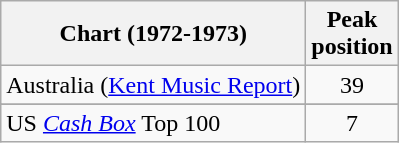<table class="wikitable sortable plainrowheaders">
<tr>
<th align="left">Chart (1972-1973)</th>
<th align="center">Peak<br>position</th>
</tr>
<tr>
<td>Australia (<a href='#'>Kent Music Report</a>)</td>
<td style="text-align:center;">39</td>
</tr>
<tr>
</tr>
<tr>
</tr>
<tr>
</tr>
<tr>
</tr>
<tr>
<td>US <a href='#'><em>Cash Box</em></a> Top 100</td>
<td align="center">7</td>
</tr>
</table>
